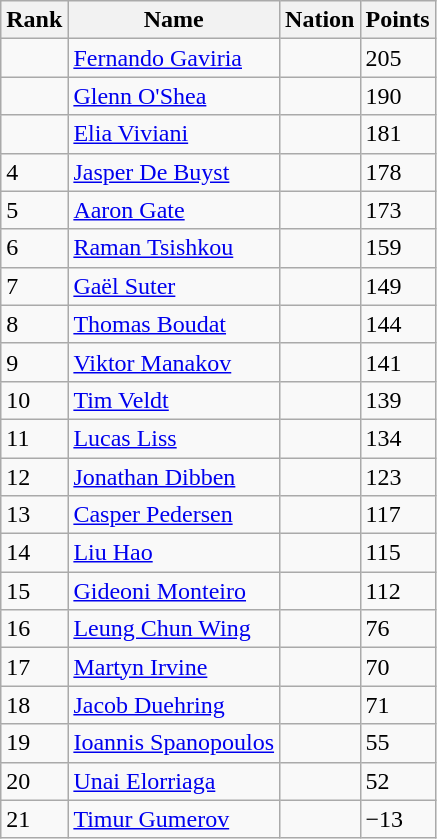<table class="wikitable sortable" style="text-align:left">
<tr>
<th>Rank</th>
<th>Name</th>
<th>Nation</th>
<th>Points</th>
</tr>
<tr>
<td></td>
<td><a href='#'>Fernando Gaviria</a></td>
<td></td>
<td>205</td>
</tr>
<tr>
<td></td>
<td><a href='#'>Glenn O'Shea</a></td>
<td></td>
<td>190</td>
</tr>
<tr>
<td></td>
<td><a href='#'>Elia Viviani</a></td>
<td></td>
<td>181</td>
</tr>
<tr>
<td>4</td>
<td><a href='#'>Jasper De Buyst</a></td>
<td></td>
<td>178</td>
</tr>
<tr>
<td>5</td>
<td><a href='#'>Aaron Gate</a></td>
<td></td>
<td>173</td>
</tr>
<tr>
<td>6</td>
<td><a href='#'>Raman Tsishkou</a></td>
<td></td>
<td>159</td>
</tr>
<tr>
<td>7</td>
<td><a href='#'>Gaël Suter</a></td>
<td></td>
<td>149</td>
</tr>
<tr>
<td>8</td>
<td><a href='#'>Thomas Boudat</a></td>
<td></td>
<td>144</td>
</tr>
<tr>
<td>9</td>
<td><a href='#'>Viktor Manakov</a></td>
<td></td>
<td>141</td>
</tr>
<tr>
<td>10</td>
<td><a href='#'>Tim Veldt</a></td>
<td></td>
<td>139</td>
</tr>
<tr>
<td>11</td>
<td><a href='#'>Lucas Liss</a></td>
<td></td>
<td>134</td>
</tr>
<tr>
<td>12</td>
<td><a href='#'>Jonathan Dibben</a></td>
<td></td>
<td>123</td>
</tr>
<tr>
<td>13</td>
<td><a href='#'>Casper Pedersen</a></td>
<td></td>
<td>117</td>
</tr>
<tr>
<td>14</td>
<td><a href='#'>Liu Hao</a></td>
<td></td>
<td>115</td>
</tr>
<tr>
<td>15</td>
<td><a href='#'>Gideoni Monteiro</a></td>
<td></td>
<td>112</td>
</tr>
<tr>
<td>16</td>
<td><a href='#'>Leung Chun Wing</a></td>
<td></td>
<td>76</td>
</tr>
<tr>
<td>17</td>
<td><a href='#'>Martyn Irvine</a></td>
<td></td>
<td>70</td>
</tr>
<tr>
<td>18</td>
<td><a href='#'>Jacob Duehring</a></td>
<td></td>
<td>71</td>
</tr>
<tr>
<td>19</td>
<td><a href='#'>Ioannis Spanopoulos</a></td>
<td></td>
<td>55</td>
</tr>
<tr>
<td>20</td>
<td><a href='#'>Unai Elorriaga</a></td>
<td></td>
<td>52</td>
</tr>
<tr>
<td>21</td>
<td><a href='#'>Timur Gumerov</a></td>
<td></td>
<td>−13</td>
</tr>
</table>
